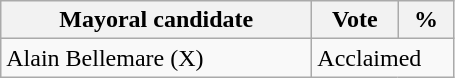<table class="wikitable">
<tr>
<th bgcolor="#DDDDFF" width="200px">Mayoral candidate</th>
<th bgcolor="#DDDDFF" width="50px">Vote</th>
<th bgcolor="#DDDDFF"  width="30px">%</th>
</tr>
<tr>
<td>Alain Bellemare (X)</td>
<td colspan="2">Acclaimed</td>
</tr>
</table>
